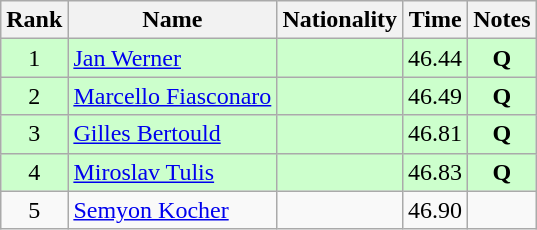<table class="wikitable sortable" style="text-align:center">
<tr>
<th>Rank</th>
<th>Name</th>
<th>Nationality</th>
<th>Time</th>
<th>Notes</th>
</tr>
<tr bgcolor=ccffcc>
<td>1</td>
<td align=left><a href='#'>Jan Werner</a></td>
<td align=left></td>
<td>46.44</td>
<td><strong>Q</strong></td>
</tr>
<tr bgcolor=ccffcc>
<td>2</td>
<td align=left><a href='#'>Marcello Fiasconaro</a></td>
<td align=left></td>
<td>46.49</td>
<td><strong>Q</strong></td>
</tr>
<tr bgcolor=ccffcc>
<td>3</td>
<td align=left><a href='#'>Gilles Bertould</a></td>
<td align=left></td>
<td>46.81</td>
<td><strong>Q</strong></td>
</tr>
<tr bgcolor=ccffcc>
<td>4</td>
<td align=left><a href='#'>Miroslav Tulis</a></td>
<td align=left></td>
<td>46.83</td>
<td><strong>Q</strong></td>
</tr>
<tr>
<td>5</td>
<td align=left><a href='#'>Semyon Kocher</a></td>
<td align=left></td>
<td>46.90</td>
<td></td>
</tr>
</table>
